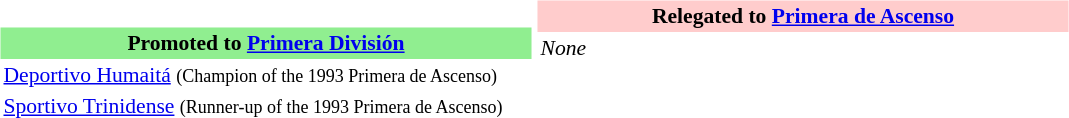<table>
<tr style="vertical-align: top;">
<td><br><table class="sortable" align=center style="font-size: 90%; border-collapse:collapse" border=0 cellspacing=0 cellpadding=2>
<tr>
<th width=350 style="background: #90EE90;">Promoted to <a href='#'>Primera División</a></th>
</tr>
<tr>
<td> <a href='#'>Deportivo Humaitá</a> <small>(Champion of the 1993 Primera de Ascenso)</small></td>
</tr>
<tr>
<td> <a href='#'>Sportivo Trinidense</a> <small>(Runner-up of the 1993 Primera de Ascenso)</small></td>
</tr>
</table>
</td><td><table class="sortable" align=center style="font-size: 90%; border-collapse:collapse" border=0 cellspacing=0 cellpadding=2>
<tr>
<th width=350 style="background: #ffcccc;">Relegated to <a href='#'>Primera de Ascenso</a></th>
</tr>
<tr>
<td><em>None</em></td>
</tr>
</table>
</td>
</tr>
</table>
